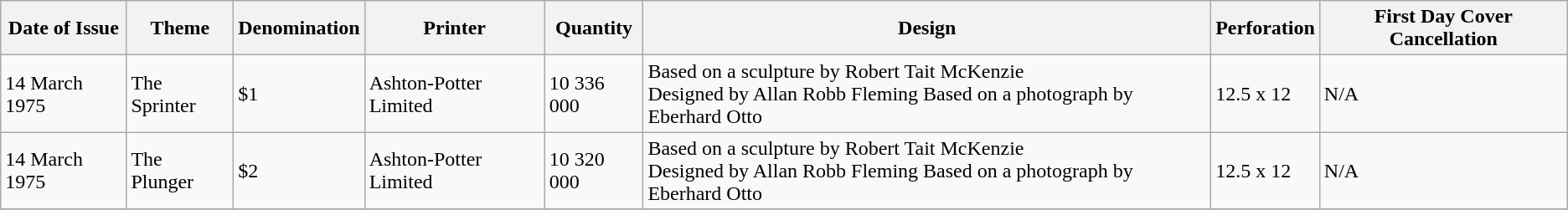<table class="wikitable sortable">
<tr>
<th>Date of Issue</th>
<th>Theme</th>
<th>Denomination</th>
<th>Printer</th>
<th>Quantity</th>
<th>Design</th>
<th>Perforation</th>
<th>First Day Cover Cancellation</th>
</tr>
<tr>
<td>14 March 1975 </td>
<td>The Sprinter</td>
<td>$1</td>
<td>Ashton-Potter Limited</td>
<td>10 336 000</td>
<td>Based on a sculpture by Robert Tait McKenzie<br>Designed by Allan Robb Fleming
Based on a photograph by Eberhard Otto</td>
<td>12.5 x 12</td>
<td>N/A</td>
</tr>
<tr>
<td>14 March 1975</td>
<td>The Plunger</td>
<td>$2</td>
<td>Ashton-Potter Limited</td>
<td>10 320 000</td>
<td>Based on a sculpture by Robert Tait McKenzie<br>Designed by Allan Robb Fleming
Based on a photograph by Eberhard Otto</td>
<td>12.5 x 12</td>
<td>N/A</td>
</tr>
<tr>
</tr>
</table>
